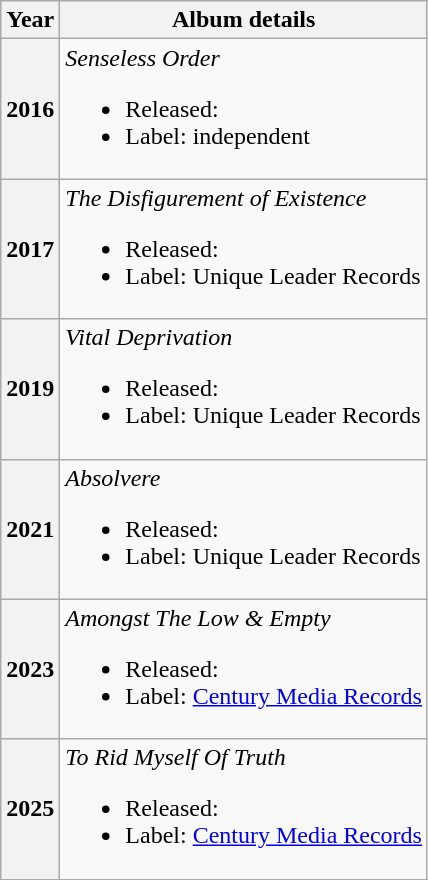<table class="wikitable plainrowheaders" style="text-align:center;">
<tr>
<th>Year</th>
<th>Album details</th>
</tr>
<tr>
<th scope="row">2016</th>
<td align=left><em>Senseless Order</em><br><ul><li>Released: </li><li>Label: independent</li></ul></td>
</tr>
<tr>
<th scope="row">2017</th>
<td align=left><em>The Disfigurement of Existence</em><br><ul><li>Released: </li><li>Label: Unique Leader Records</li></ul></td>
</tr>
<tr>
<th scope="row">2019</th>
<td align=left><em>Vital Deprivation</em><br><ul><li>Released: </li><li>Label: Unique Leader Records</li></ul></td>
</tr>
<tr>
<th scope="row">2021</th>
<td align=left><em>Absolvere</em><br><ul><li>Released: </li><li>Label: Unique Leader Records</li></ul></td>
</tr>
<tr>
<th scope="row">2023</th>
<td align=left><em>Amongst The Low & Empty</em><br><ul><li>Released: </li><li>Label: <a href='#'>Century Media Records</a></li></ul></td>
</tr>
<tr>
<th scope="row">2025</th>
<td align=left><em>To Rid Myself Of Truth</em><br><ul><li>Released: </li><li>Label: <a href='#'>Century Media Records</a></li></ul></td>
</tr>
</table>
